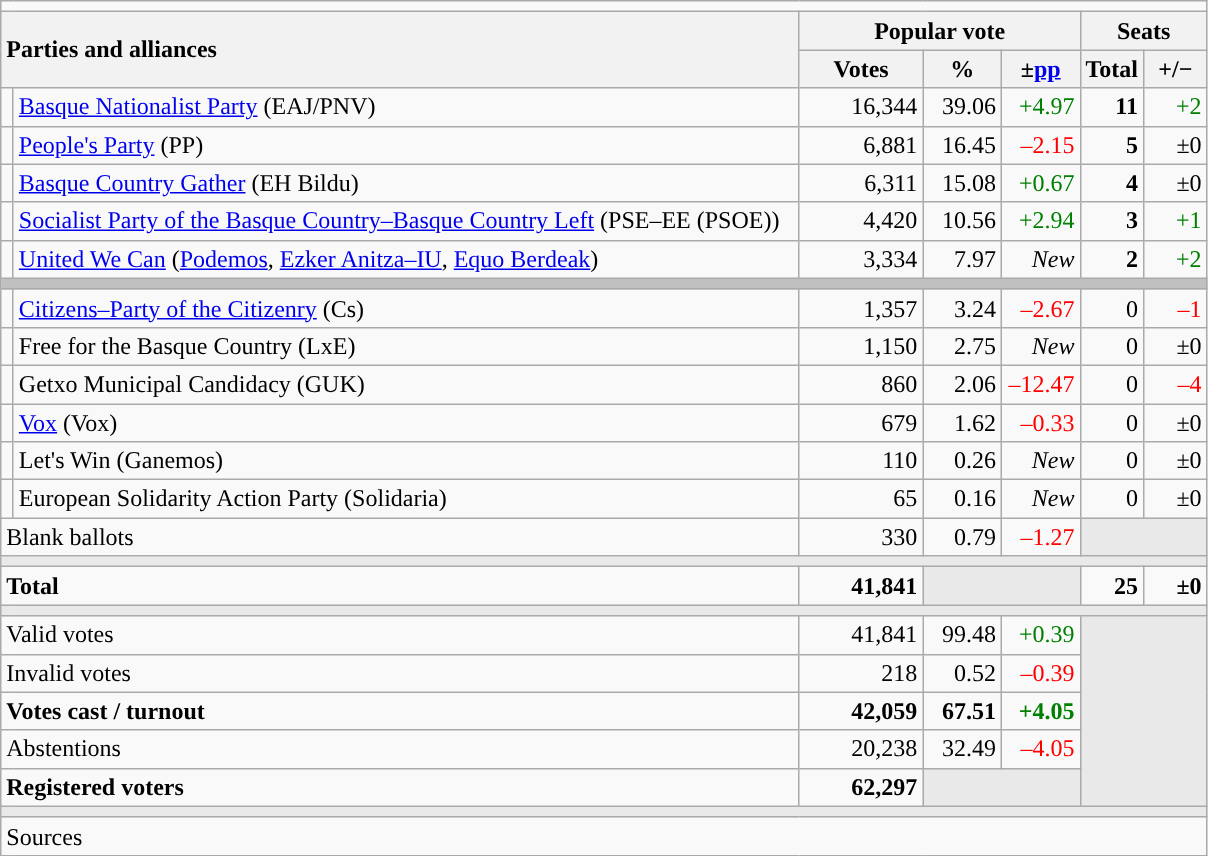<table class="wikitable" style="text-align:right;">
<tr>
<td colspan="7"></td>
</tr>
<tr>
<th style="text-align:left;" rowspan="2" colspan="2" width="525">Parties and alliances</th>
<th colspan="3">Popular vote</th>
<th colspan="2">Seats</th>
</tr>
<tr>
<th width="75">Votes</th>
<th width="45">%</th>
<th width="45">±<a href='#'>pp</a></th>
<th width="35">Total</th>
<th width="35">+/−</th>
</tr>
<tr>
<td width="1" style="color:inherit;background:"></td>
<td align="left"><a href='#'>Basque Nationalist Party</a> (EAJ/PNV)</td>
<td>16,344</td>
<td>39.06</td>
<td style="color:green;">+4.97</td>
<td><strong>11</strong></td>
<td style="color:green;">+2</td>
</tr>
<tr>
<td style="color:inherit;background:"></td>
<td align="left"><a href='#'>People's Party</a> (PP)</td>
<td>6,881</td>
<td>16.45</td>
<td style="color:red;">–2.15</td>
<td><strong>5</strong></td>
<td>±0</td>
</tr>
<tr>
<td style="color:inherit;background:"></td>
<td align="left"><a href='#'>Basque Country Gather</a> (EH Bildu)</td>
<td>6,311</td>
<td>15.08</td>
<td style="color:green;">+0.67</td>
<td><strong>4</strong></td>
<td>±0</td>
</tr>
<tr>
<td style="color:inherit;background:"></td>
<td align="left"><a href='#'>Socialist Party of the Basque Country–Basque Country Left</a> (PSE–EE (PSOE))</td>
<td>4,420</td>
<td>10.56</td>
<td style="color:green;">+2.94</td>
<td><strong>3</strong></td>
<td style="color:green;">+1</td>
</tr>
<tr>
<td style="color:inherit;background:"></td>
<td align="left"><a href='#'>United We Can</a> (<a href='#'>Podemos</a>, <a href='#'>Ezker Anitza–IU</a>, <a href='#'>Equo Berdeak</a>)</td>
<td>3,334</td>
<td>7.97</td>
<td><em>New</em></td>
<td><strong>2</strong></td>
<td style="color:green;">+2</td>
</tr>
<tr>
<td colspan="7" bgcolor="#C0C0C0"></td>
</tr>
<tr>
<td style="color:inherit;background:"></td>
<td align="left"><a href='#'>Citizens–Party of the Citizenry</a> (Cs)</td>
<td>1,357</td>
<td>3.24</td>
<td style="color:red;">–2.67</td>
<td>0</td>
<td style="color:red;">–1</td>
</tr>
<tr>
<td style="color:inherit;background:"></td>
<td align="left">Free for the Basque Country (LxE)</td>
<td>1,150</td>
<td>2.75</td>
<td><em>New</em></td>
<td>0</td>
<td>±0</td>
</tr>
<tr>
<td style="color:inherit;background:"></td>
<td align="left">Getxo Municipal Candidacy (GUK)</td>
<td>860</td>
<td>2.06</td>
<td style="color:red;">–12.47</td>
<td>0</td>
<td style="color:red;">–4</td>
</tr>
<tr>
<td style="color:inherit;background:"></td>
<td align="left"><a href='#'>Vox</a> (Vox)</td>
<td>679</td>
<td>1.62</td>
<td style="color:red;">–0.33</td>
<td>0</td>
<td>±0</td>
</tr>
<tr>
<td style="color:inherit;background:"></td>
<td align="left">Let's Win (Ganemos)</td>
<td>110</td>
<td>0.26</td>
<td><em>New</em></td>
<td>0</td>
<td>±0</td>
</tr>
<tr>
<td style="color:inherit;background:"></td>
<td align="left">European Solidarity Action Party (Solidaria)</td>
<td>65</td>
<td>0.16</td>
<td><em>New</em></td>
<td>0</td>
<td>±0</td>
</tr>
<tr>
<td align="left" colspan="2">Blank ballots</td>
<td>330</td>
<td>0.79</td>
<td style="color:red;">–1.27</td>
<td bgcolor="#E9E9E9" colspan="2"></td>
</tr>
<tr>
<td colspan="7" bgcolor="#E9E9E9"></td>
</tr>
<tr style="font-weight:bold;">
<td align="left" colspan="2">Total</td>
<td>41,841</td>
<td bgcolor="#E9E9E9" colspan="2"></td>
<td>25</td>
<td>±0</td>
</tr>
<tr>
<td colspan="7" bgcolor="#E9E9E9"></td>
</tr>
<tr>
<td align="left" colspan="2">Valid votes</td>
<td>41,841</td>
<td>99.48</td>
<td style="color:green;">+0.39</td>
<td bgcolor="#E9E9E9" colspan="2" rowspan="5"></td>
</tr>
<tr>
<td align="left" colspan="2">Invalid votes</td>
<td>218</td>
<td>0.52</td>
<td style="color:red;">–0.39</td>
</tr>
<tr style="font-weight:bold;">
<td align="left" colspan="2">Votes cast / turnout</td>
<td>42,059</td>
<td>67.51</td>
<td style="color:green;">+4.05</td>
</tr>
<tr>
<td align="left" colspan="2">Abstentions</td>
<td>20,238</td>
<td>32.49</td>
<td style="color:red;">–4.05</td>
</tr>
<tr style="font-weight:bold;">
<td align="left" colspan="2">Registered voters</td>
<td>62,297</td>
<td bgcolor="#E9E9E9" colspan="2"></td>
</tr>
<tr>
<td colspan="7" bgcolor="#E9E9E9"></td>
</tr>
<tr>
<td align="left" colspan="7">Sources</td>
</tr>
</table>
